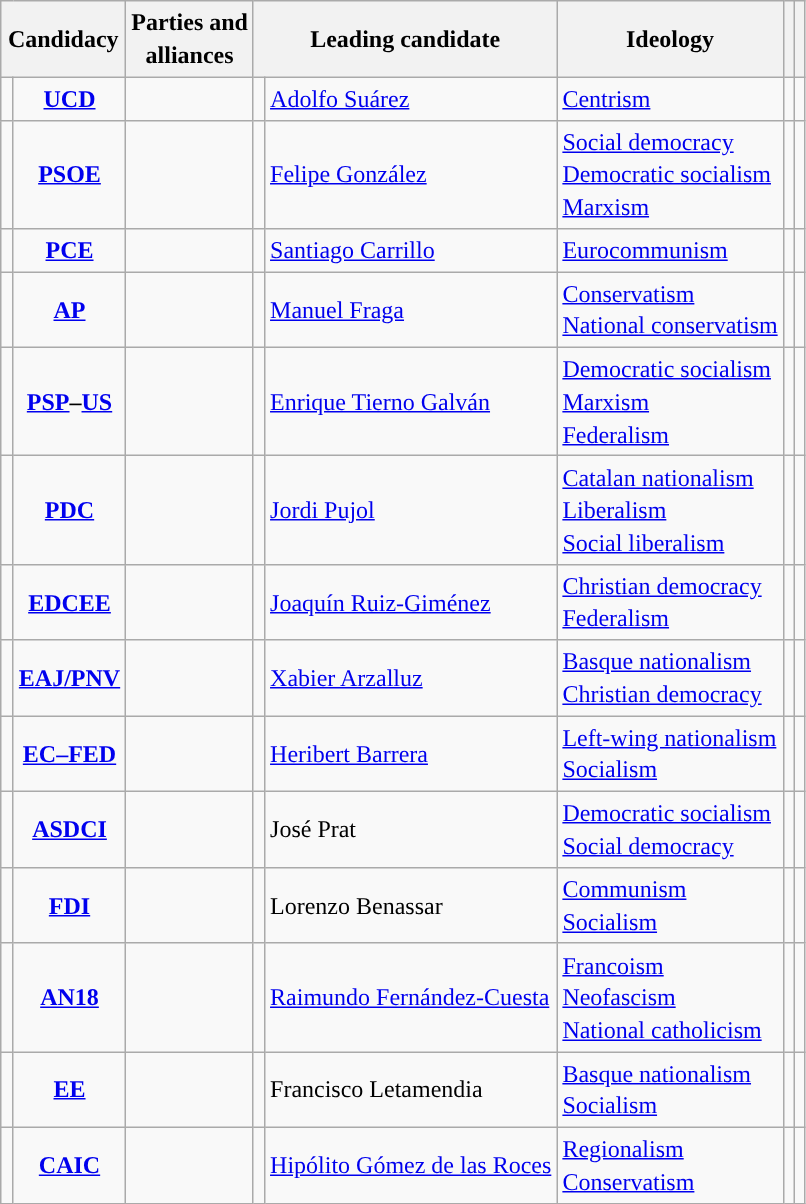<table class="wikitable" style="line-height:1.35em; text-align:left;">
<tr>
<th colspan="2">Candidacy</th>
<th>Parties and<br>alliances</th>
<th colspan="2">Leading candidate</th>
<th>Ideology</th>
<th></th>
<th></th>
</tr>
<tr>
<td width="1" style="color:inherit;background:"></td>
<td align="center"><strong><a href='#'>UCD</a></strong></td>
<td></td>
<td></td>
<td><a href='#'>Adolfo Suárez</a></td>
<td><a href='#'>Centrism</a></td>
<td></td>
<td></td>
</tr>
<tr>
<td style="color:inherit;background:"></td>
<td align="center"><strong><a href='#'>PSOE</a></strong></td>
<td></td>
<td></td>
<td><a href='#'>Felipe González</a></td>
<td><a href='#'>Social democracy</a><br><a href='#'>Democratic socialism</a><br><a href='#'>Marxism</a></td>
<td></td>
<td></td>
</tr>
<tr>
<td style="color:inherit;background:"></td>
<td align="center"><strong><a href='#'>PCE</a></strong></td>
<td></td>
<td></td>
<td><a href='#'>Santiago Carrillo</a></td>
<td><a href='#'>Eurocommunism</a></td>
<td></td>
<td></td>
</tr>
<tr>
<td style="color:inherit;background:"></td>
<td align="center"><strong><a href='#'>AP</a></strong></td>
<td></td>
<td></td>
<td><a href='#'>Manuel Fraga</a></td>
<td><a href='#'>Conservatism</a><br><a href='#'>National conservatism</a></td>
<td></td>
<td></td>
</tr>
<tr>
<td style="color:inherit;background:"></td>
<td align="center"><strong><a href='#'>PSP</a>–<a href='#'>US</a></strong></td>
<td></td>
<td></td>
<td><a href='#'>Enrique Tierno Galván</a></td>
<td><a href='#'>Democratic socialism</a><br><a href='#'>Marxism</a><br><a href='#'>Federalism</a></td>
<td></td>
<td></td>
</tr>
<tr>
<td style="color:inherit;background:"></td>
<td align="center"><strong><a href='#'>PDC</a></strong></td>
<td></td>
<td></td>
<td><a href='#'>Jordi Pujol</a></td>
<td><a href='#'>Catalan nationalism</a><br><a href='#'>Liberalism</a><br><a href='#'>Social liberalism</a></td>
<td></td>
<td></td>
</tr>
<tr>
<td style="color:inherit;background:"></td>
<td align="center"><strong><a href='#'>EDCEE</a></strong></td>
<td></td>
<td></td>
<td><a href='#'>Joaquín Ruiz-Giménez</a></td>
<td><a href='#'>Christian democracy</a><br><a href='#'>Federalism</a></td>
<td></td>
<td></td>
</tr>
<tr>
<td style="color:inherit;background:"></td>
<td align="center"><strong><a href='#'>EAJ/PNV</a></strong></td>
<td></td>
<td></td>
<td><a href='#'>Xabier Arzalluz</a></td>
<td><a href='#'>Basque nationalism</a><br><a href='#'>Christian democracy</a></td>
<td></td>
<td></td>
</tr>
<tr>
<td style="color:inherit;background:"></td>
<td align="center"><strong><a href='#'>EC–FED</a></strong></td>
<td></td>
<td></td>
<td><a href='#'>Heribert Barrera</a></td>
<td><a href='#'>Left-wing nationalism</a><br><a href='#'>Socialism</a></td>
<td></td>
<td></td>
</tr>
<tr>
<td style="color:inherit;background:"></td>
<td align="center"><strong><a href='#'>ASDCI</a></strong></td>
<td></td>
<td></td>
<td>José Prat</td>
<td><a href='#'>Democratic socialism</a><br><a href='#'>Social democracy</a></td>
<td></td>
<td></td>
</tr>
<tr>
<td style="color:inherit;background:"></td>
<td align="center"><strong><a href='#'>FDI</a></strong></td>
<td></td>
<td></td>
<td>Lorenzo Benassar</td>
<td><a href='#'>Communism</a><br><a href='#'>Socialism</a></td>
<td></td>
<td></td>
</tr>
<tr>
<td style="color:inherit;background:"></td>
<td align="center"><strong><a href='#'>AN18</a></strong></td>
<td></td>
<td></td>
<td><a href='#'>Raimundo Fernández-Cuesta</a></td>
<td><a href='#'>Francoism</a><br><a href='#'>Neofascism</a><br><a href='#'>National catholicism</a></td>
<td></td>
<td></td>
</tr>
<tr>
<td style="color:inherit;background:"></td>
<td align="center"><strong><a href='#'>EE</a></strong></td>
<td></td>
<td></td>
<td>Francisco Letamendia</td>
<td><a href='#'>Basque nationalism</a><br><a href='#'>Socialism</a></td>
<td></td>
<td></td>
</tr>
<tr>
<td style="color:inherit;background:"></td>
<td align="center"><strong><a href='#'>CAIC</a></strong></td>
<td></td>
<td></td>
<td><a href='#'>Hipólito Gómez de las Roces</a></td>
<td><a href='#'>Regionalism</a><br><a href='#'>Conservatism</a></td>
<td></td>
<td></td>
</tr>
</table>
